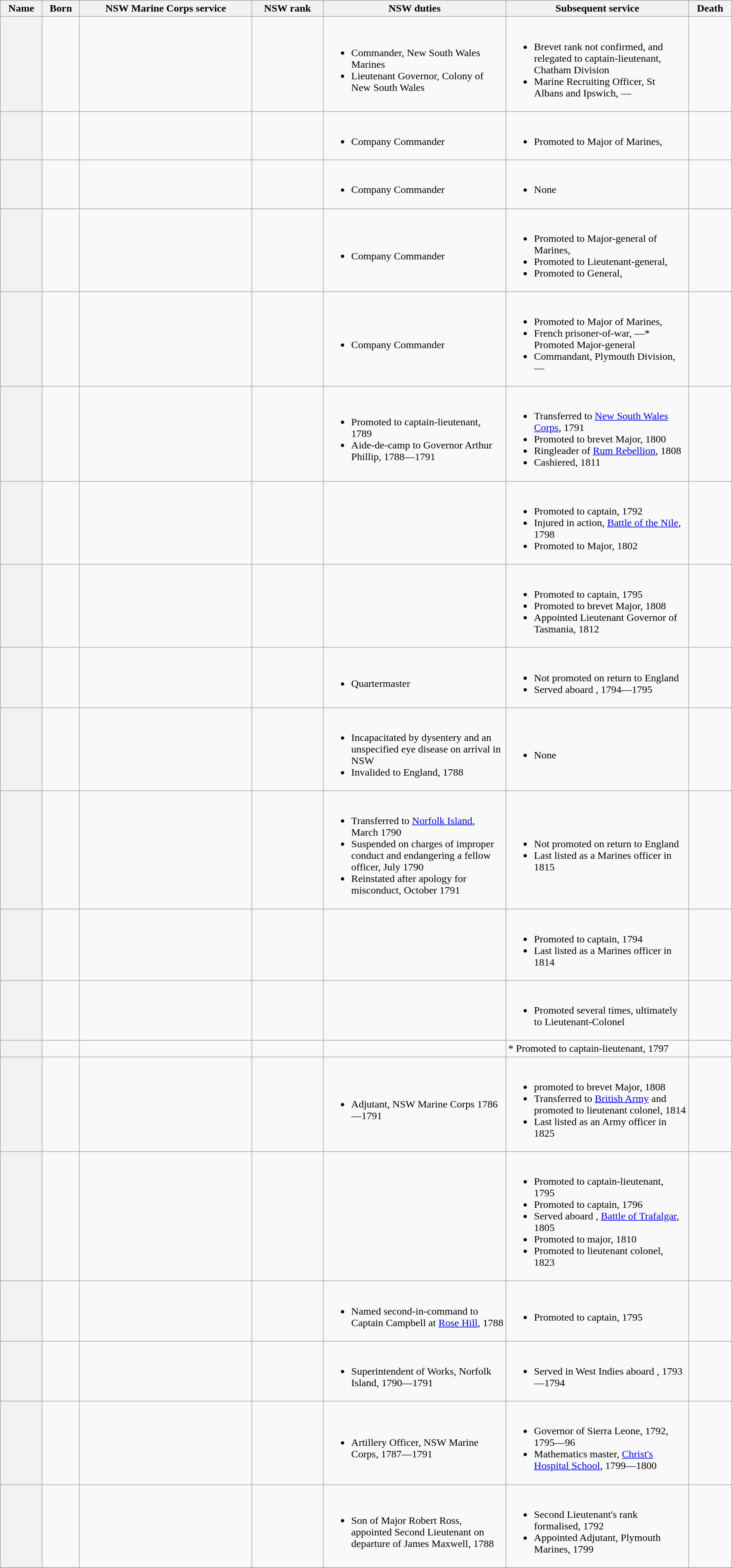<table class="wikitable sortable" style="width:90%;">
<tr>
<th>Name</th>
<th>Born</th>
<th>NSW Marine Corps service</th>
<th>NSW rank</th>
<th class="unsortable" width=25%>NSW duties</th>
<th class="unsortable" width=25%>Subsequent service</th>
<th>Death</th>
</tr>
<tr>
<th scope="row"></th>
<td></td>
<td></td>
<td></td>
<td><br><ul><li>Commander, New South Wales Marines</li><li>Lieutenant Governor, Colony of New South Wales</li></ul></td>
<td><br><ul><li>Brevet rank not confirmed, and relegated to captain-lieutenant, Chatham Division</li><li>Marine Recruiting Officer, St Albans and Ipswich,  — </li></ul></td>
<td></td>
</tr>
<tr>
<th scope="row"></th>
<td></td>
<td></td>
<td></td>
<td><br><ul><li>Company Commander</li></ul></td>
<td><br><ul><li>Promoted to Major of Marines, </li></ul></td>
<td></td>
</tr>
<tr>
<th scope="row"></th>
<td></td>
<td></td>
<td></td>
<td><br><ul><li>Company Commander</li></ul></td>
<td><br><ul><li>None</li></ul></td>
<td></td>
</tr>
<tr>
<th scope="row"></th>
<td></td>
<td></td>
<td></td>
<td><br><ul><li>Company Commander</li></ul></td>
<td><br><ul><li>Promoted to Major-general of Marines, </li><li>Promoted to Lieutenant-general, </li><li>Promoted to General, </li></ul></td>
<td></td>
</tr>
<tr>
<th scope="row"></th>
<td></td>
<td></td>
<td></td>
<td><br><ul><li>Company Commander</li></ul></td>
<td><br><ul><li>Promoted to Major of Marines, </li><li>French prisoner-of-war, —* Promoted Major-general </li><li>Commandant, Plymouth Division,  — </li></ul></td>
<td></td>
</tr>
<tr>
<th scope="row"></th>
<td></td>
<td></td>
<td></td>
<td><br><ul><li>Promoted to captain-lieutenant, 1789</li><li>Aide-de-camp to Governor Arthur Phillip, 1788—1791</li></ul></td>
<td><br><ul><li>Transferred to <a href='#'>New South Wales Corps</a>, 1791</li><li>Promoted to brevet Major, 1800</li><li>Ringleader of <a href='#'>Rum Rebellion</a>, 1808</li><li>Cashiered, 1811</li></ul></td>
<td></td>
</tr>
<tr>
<th scope="row"></th>
<td></td>
<td></td>
<td></td>
<td></td>
<td><br><ul><li>Promoted to captain, 1792</li><li>Injured in action, <a href='#'>Battle of the Nile</a>, 1798</li><li>Promoted to Major, 1802</li></ul></td>
<td></td>
</tr>
<tr>
<th scope="row"></th>
<td></td>
<td></td>
<td></td>
<td></td>
<td><br><ul><li>Promoted to captain, 1795</li><li>Promoted to brevet Major, 1808</li><li>Appointed Lieutenant Governor of Tasmania, 1812</li></ul></td>
<td></td>
</tr>
<tr>
<th scope="row"></th>
<td></td>
<td></td>
<td></td>
<td><br><ul><li>Quartermaster</li></ul></td>
<td><br><ul><li>Not promoted on return to England</li><li>Served aboard , 1794—1795</li></ul></td>
<td></td>
</tr>
<tr>
<th scope="row"></th>
<td></td>
<td></td>
<td></td>
<td><br><ul><li>Incapacitated by dysentery and an unspecified eye disease on arrival in NSW</li><li>Invalided to England, 1788</li></ul></td>
<td><br><ul><li>None</li></ul></td>
<td></td>
</tr>
<tr>
<th scope="row"></th>
<td></td>
<td></td>
<td></td>
<td><br><ul><li>Transferred to <a href='#'>Norfolk Island</a>, March 1790</li><li>Suspended on charges of improper conduct and endangering a fellow officer, July 1790</li><li>Reinstated after apology for misconduct, October 1791</li></ul></td>
<td><br><ul><li>Not promoted on return to England</li><li>Last listed as a Marines officer in 1815</li></ul></td>
<td></td>
</tr>
<tr>
<th scope="row"></th>
<td></td>
<td></td>
<td></td>
<td></td>
<td><br><ul><li>Promoted to captain, 1794</li><li>Last listed as a Marines officer in 1814</li></ul></td>
<td></td>
</tr>
<tr>
<th scope="row"></th>
<td></td>
<td></td>
<td></td>
<td></td>
<td><br><ul><li>Promoted several times, ultimately to Lieutenant-Colonel</li></ul></td>
<td></td>
</tr>
<tr>
<th scope="row"></th>
<td></td>
<td></td>
<td></td>
<td></td>
<td>* Promoted to captain-lieutenant, 1797</td>
<td></td>
</tr>
<tr>
<th scope="row"></th>
<td></td>
<td></td>
<td></td>
<td><br><ul><li>Adjutant, NSW Marine Corps 1786—1791</li></ul></td>
<td><br><ul><li>promoted to brevet Major, 1808</li><li>Transferred to <a href='#'>British Army</a> and promoted to lieutenant colonel, 1814</li><li>Last listed as an Army officer in 1825</li></ul></td>
<td></td>
</tr>
<tr>
<th scope="row"></th>
<td></td>
<td></td>
<td></td>
<td></td>
<td><br><ul><li>Promoted to captain-lieutenant, 1795</li><li>Promoted to captain, 1796</li><li>Served aboard , <a href='#'>Battle of Trafalgar</a>, 1805</li><li>Promoted to major, 1810</li><li>Promoted to lieutenant colonel, 1823</li></ul></td>
<td></td>
</tr>
<tr>
<th scope="row"></th>
<td></td>
<td></td>
<td></td>
<td><br><ul><li>Named second-in-command to Captain Campbell at <a href='#'>Rose Hill</a>, 1788</li></ul></td>
<td><br><ul><li>Promoted to captain, 1795</li></ul></td>
<td></td>
</tr>
<tr>
<th scope="row"></th>
<td></td>
<td></td>
<td></td>
<td><br><ul><li>Superintendent of Works, Norfolk Island, 1790—1791</li></ul></td>
<td><br><ul><li>Served in West Indies aboard , 1793—1794</li></ul></td>
<td></td>
</tr>
<tr>
<th scope="row"></th>
<td></td>
<td></td>
<td></td>
<td><br><ul><li>Artillery Officer, NSW Marine Corps, 1787—1791</li></ul></td>
<td><br><ul><li>Governor of Sierra Leone, 1792, 1795—96</li><li>Mathematics master, <a href='#'>Christ's Hospital School</a>, 1799—1800</li></ul></td>
<td></td>
</tr>
<tr>
<th scope="row"></th>
<td></td>
<td></td>
<td></td>
<td><br><ul><li>Son of Major Robert Ross, appointed Second Lieutenant on departure of James Maxwell, 1788</li></ul></td>
<td><br><ul><li>Second Lieutenant's rank formalised, 1792</li><li>Appointed Adjutant, Plymouth Marines, 1799</li></ul></td>
<td></td>
</tr>
<tr>
</tr>
</table>
